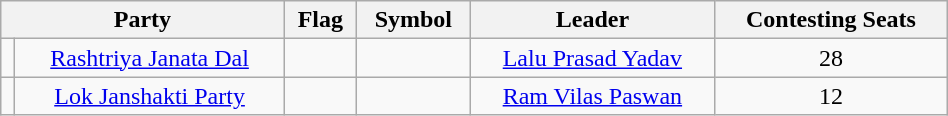<table class="wikitable " width="50%" style="text-align:center">
<tr>
<th colspan="2">Party</th>
<th>Flag</th>
<th>Symbol</th>
<th>Leader</th>
<th>Contesting Seats</th>
</tr>
<tr>
<td></td>
<td><a href='#'>Rashtriya Janata Dal</a></td>
<td></td>
<td></td>
<td><a href='#'>Lalu Prasad Yadav</a></td>
<td>28</td>
</tr>
<tr>
<td></td>
<td><a href='#'>Lok Janshakti Party</a></td>
<td></td>
<td></td>
<td><a href='#'>Ram Vilas Paswan</a></td>
<td>12</td>
</tr>
</table>
